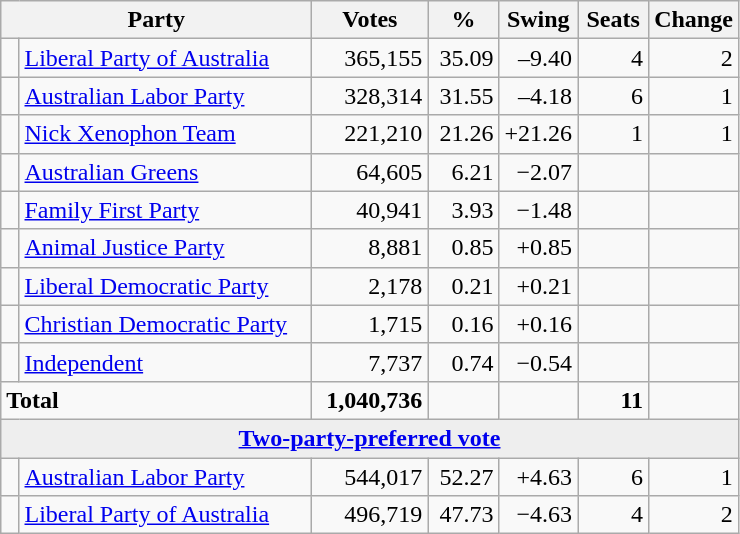<table class="wikitable">
<tr>
<th colspan="2" style="width:200px"><strong>Party</strong></th>
<th style="width:70px; text-align:center;"><strong>Votes</strong></th>
<th style="width:40px; text-align:center;"><strong>%</strong></th>
<th style="width:40px; text-align:center;"><strong>Swing</strong></th>
<th style="width:40px; text-align:center;"><strong>Seats</strong></th>
<th style="width:40px; text-align:center;"><strong>Change</strong></th>
</tr>
<tr>
<td> </td>
<td><a href='#'>Liberal Party of Australia</a></td>
<td align=right>365,155</td>
<td align=right>35.09</td>
<td align=right>–9.40</td>
<td align=right>4</td>
<td align=right> 2</td>
</tr>
<tr>
<td> </td>
<td><a href='#'>Australian Labor Party</a></td>
<td align=right>328,314</td>
<td align=right>31.55</td>
<td align=right>–4.18</td>
<td align=right>6</td>
<td align=right> 1</td>
</tr>
<tr>
<td> </td>
<td><a href='#'>Nick Xenophon Team</a></td>
<td align=right>221,210</td>
<td align=right>21.26</td>
<td align=right>+21.26</td>
<td align=right>1</td>
<td align=right> 1</td>
</tr>
<tr>
<td> </td>
<td><a href='#'>Australian Greens</a></td>
<td align=right>64,605</td>
<td align=right>6.21</td>
<td align=right>−2.07</td>
<td align=right></td>
<td align=right></td>
</tr>
<tr>
<td> </td>
<td><a href='#'>Family First Party</a></td>
<td align=right>40,941</td>
<td align=right>3.93</td>
<td align=right>−1.48</td>
<td align=right></td>
<td align=right></td>
</tr>
<tr>
<td> </td>
<td><a href='#'>Animal Justice Party</a></td>
<td align=right>8,881</td>
<td align=right>0.85</td>
<td align=right>+0.85</td>
<td align=right></td>
<td align=right></td>
</tr>
<tr>
<td> </td>
<td><a href='#'>Liberal Democratic Party</a></td>
<td align=right>2,178</td>
<td align=right>0.21</td>
<td align=right>+0.21</td>
<td align=right></td>
<td align=right></td>
</tr>
<tr>
<td> </td>
<td><a href='#'>Christian Democratic Party</a></td>
<td align=right>1,715</td>
<td align=right>0.16</td>
<td align=right>+0.16</td>
<td align=right></td>
<td align=right></td>
</tr>
<tr>
<td> </td>
<td><a href='#'>Independent</a></td>
<td align=right>7,737</td>
<td align=right>0.74</td>
<td align=right>−0.54</td>
<td align=right></td>
<td align=right></td>
</tr>
<tr>
<td colspan="2"><strong>Total</strong></td>
<td align="right"><strong>1,040,736</strong></td>
<td align="right"></td>
<td align="right"></td>
<td align=right><strong>11</strong></td>
<td align=right></td>
</tr>
<tr>
<td colspan="7" style="text-align:center; background:#eee;"><strong><a href='#'>Two-party-preferred vote</a></strong></td>
</tr>
<tr>
<td> </td>
<td><a href='#'>Australian Labor Party</a></td>
<td align=right>544,017</td>
<td align=right>52.27</td>
<td align=right>+4.63</td>
<td align=right>6</td>
<td align=right> 1</td>
</tr>
<tr>
<td> </td>
<td><a href='#'>Liberal Party of Australia</a></td>
<td align=right>496,719</td>
<td align=right>47.73</td>
<td align=right>−4.63</td>
<td align=right>4</td>
<td align=right> 2</td>
</tr>
</table>
